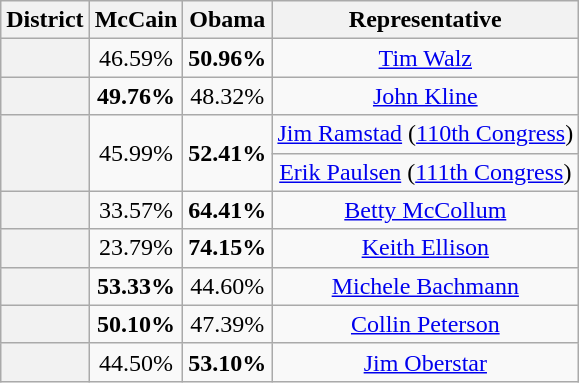<table class=wikitable>
<tr>
<th>District</th>
<th>McCain</th>
<th>Obama</th>
<th>Representative</th>
</tr>
<tr align=center>
<th></th>
<td>46.59%</td>
<td><strong>50.96%</strong></td>
<td><a href='#'>Tim Walz</a></td>
</tr>
<tr align=center>
<th></th>
<td><strong>49.76%</strong></td>
<td>48.32%</td>
<td><a href='#'>John Kline</a></td>
</tr>
<tr align=center>
<th rowspan=2 ></th>
<td rowspan=2>45.99%</td>
<td rowspan=2><strong>52.41%</strong></td>
<td><a href='#'>Jim Ramstad</a> (<a href='#'>110th Congress</a>)</td>
</tr>
<tr align=center>
<td><a href='#'>Erik Paulsen</a> (<a href='#'>111th Congress</a>)</td>
</tr>
<tr align=center>
<th></th>
<td>33.57%</td>
<td><strong>64.41%</strong></td>
<td><a href='#'>Betty McCollum</a></td>
</tr>
<tr align=center>
<th></th>
<td>23.79%</td>
<td><strong>74.15%</strong></td>
<td><a href='#'>Keith Ellison</a></td>
</tr>
<tr align=center>
<th></th>
<td><strong>53.33%</strong></td>
<td>44.60%</td>
<td><a href='#'>Michele Bachmann</a></td>
</tr>
<tr align=center>
<th></th>
<td><strong>50.10%</strong></td>
<td>47.39%</td>
<td><a href='#'>Collin Peterson</a></td>
</tr>
<tr align=center>
<th></th>
<td>44.50%</td>
<td><strong>53.10%</strong></td>
<td><a href='#'>Jim Oberstar</a></td>
</tr>
</table>
